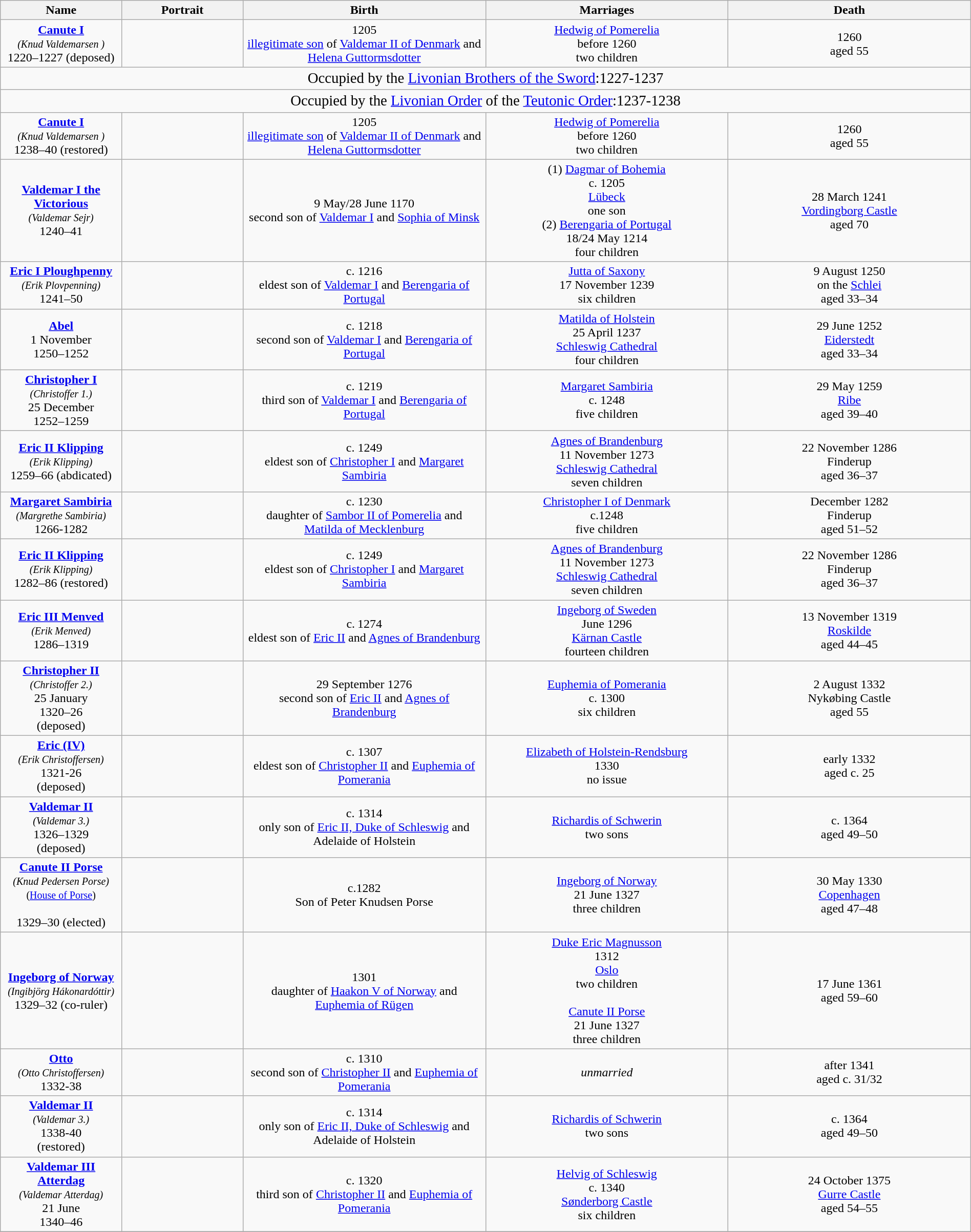<table style="text-align:center; width:100%" class="wikitable sticky-header">
<tr>
<th width=10%>Name</th>
<th width=10%>Portrait</th>
<th width=20%>Birth</th>
<th width=20%>Marriages</th>
<th width=20%>Death</th>
</tr>
<tr>
<td><strong><a href='#'>Canute I</a></strong><br><small><em>(Knud Valdemarsen )</em></small><br>1220–1227 (deposed)</td>
<td></td>
<td>1205<br><a href='#'>illegitimate son</a> of <a href='#'>Valdemar II of Denmark</a> and <a href='#'>Helena Guttormsdotter</a></td>
<td><a href='#'>Hedwig of Pomerelia</a><br>before 1260<br>two children</td>
<td>1260<br>aged 55</td>
</tr>
<tr>
<td align="center" colspan="6"><big>Occupied by the <a href='#'>Livonian Brothers of the Sword</a>:1227-1237</big></td>
</tr>
<tr>
<td align="center" colspan="6"><big>Occupied by the <a href='#'>Livonian Order</a> of the <a href='#'>Teutonic Order</a>:1237-1238</big></td>
</tr>
<tr>
<td><strong><a href='#'>Canute I</a></strong><br><small><em>(Knud Valdemarsen )</em></small><br>1238–40 (restored)</td>
<td></td>
<td>1205<br><a href='#'>illegitimate son</a> of <a href='#'>Valdemar II of Denmark</a> and <a href='#'>Helena Guttormsdotter</a></td>
<td><a href='#'>Hedwig of Pomerelia</a><br>before 1260<br>two children</td>
<td>1260<br>aged 55</td>
</tr>
<tr>
<td><strong><a href='#'>Valdemar I the Victorious</a></strong><br><small><em>(Valdemar Sejr)</em></small><br>1240–41</td>
<td></td>
<td>9 May/28 June 1170<br>second son of <a href='#'>Valdemar I</a> and <a href='#'>Sophia of Minsk</a></td>
<td>(1) <a href='#'>Dagmar of Bohemia</a><br>c. 1205<br><a href='#'>Lübeck</a><br>one son<br>(2) <a href='#'>Berengaria of Portugal</a><br>18/24 May 1214<br>four children</td>
<td>28 March 1241<br><a href='#'>Vordingborg Castle</a><br>aged 70</td>
</tr>
<tr>
<td><strong><a href='#'>Eric I Ploughpenny</a></strong><br><small><em>(Erik Plovpenning)</em></small><br>1241–50</td>
<td></td>
<td>c. 1216<br>eldest son of <a href='#'>Valdemar I</a> and <a href='#'>Berengaria of Portugal</a></td>
<td><a href='#'>Jutta of Saxony</a><br>17 November 1239<br>six children</td>
<td>9 August 1250<br>on the <a href='#'>Schlei</a><br>aged 33–34</td>
</tr>
<tr>
<td><strong><a href='#'>Abel</a></strong><br>1 November<br>1250–1252</td>
<td></td>
<td>c. 1218<br>second son of <a href='#'>Valdemar I</a> and <a href='#'>Berengaria of Portugal</a></td>
<td><a href='#'>Matilda of Holstein</a><br>25 April 1237<br><a href='#'>Schleswig Cathedral</a><br>four children</td>
<td>29 June 1252<br><a href='#'>Eiderstedt</a><br>aged 33–34</td>
</tr>
<tr>
<td><strong><a href='#'>Christopher I</a></strong><br><small><em>(Christoffer 1.)</em></small><br>25 December<br>1252–1259</td>
<td></td>
<td>c. 1219<br>third son of <a href='#'>Valdemar I</a> and <a href='#'>Berengaria of Portugal</a></td>
<td><a href='#'>Margaret Sambiria</a><br>c. 1248<br>five children</td>
<td>29 May 1259<br><a href='#'>Ribe</a><br>aged 39–40</td>
</tr>
<tr>
<td><strong><a href='#'>Eric II Klipping</a></strong><br><small><em>(Erik Klipping)</em></small><br>1259–66 (abdicated)</td>
<td></td>
<td>c. 1249<br>eldest son of <a href='#'>Christopher I</a> and <a href='#'>Margaret Sambiria</a></td>
<td><a href='#'>Agnes of Brandenburg</a><br>11 November 1273<br><a href='#'>Schleswig Cathedral</a><br>seven children</td>
<td>22 November 1286<br>Finderup<br>aged 36–37</td>
</tr>
<tr>
<td><strong><a href='#'>Margaret Sambiria</a></strong><br><small><em>(Margrethe Sambiria)</em></small><br>1266-1282</td>
<td></td>
<td>c. 1230<br>daughter of <a href='#'>Sambor II of Pomerelia</a> and <a href='#'>Matilda of Mecklenburg</a></td>
<td><a href='#'>Christopher I of Denmark</a><br>c.1248<br>five children</td>
<td>December 1282<br>Finderup<br>aged 51–52</td>
</tr>
<tr>
<td><strong><a href='#'>Eric II Klipping</a></strong><br><small><em>(Erik Klipping)</em></small><br>1282–86 (restored)</td>
<td></td>
<td>c. 1249<br>eldest son of <a href='#'>Christopher I</a> and <a href='#'>Margaret Sambiria</a></td>
<td><a href='#'>Agnes of Brandenburg</a><br>11 November 1273<br><a href='#'>Schleswig Cathedral</a><br>seven children</td>
<td>22 November 1286<br>Finderup<br>aged 36–37</td>
</tr>
<tr>
<td><strong><a href='#'>Eric III Menved</a></strong><br><small><em>(Erik Menved)</em></small><br>1286–1319</td>
<td></td>
<td>c. 1274<br>eldest son of <a href='#'>Eric II</a> and <a href='#'>Agnes of Brandenburg</a></td>
<td><a href='#'>Ingeborg of Sweden</a><br>June 1296<br><a href='#'>Kärnan Castle</a><br>fourteen children</td>
<td>13 November 1319<br><a href='#'>Roskilde</a><br>aged 44–45</td>
</tr>
<tr>
<td><strong><a href='#'>Christopher II</a></strong><br><small><em>(Christoffer 2.)</em></small><br>25 January<br>1320–26<br>(deposed)</td>
<td></td>
<td>29 September 1276<br>second son of <a href='#'>Eric II</a> and <a href='#'>Agnes of Brandenburg</a></td>
<td><a href='#'>Euphemia of Pomerania</a><br>c. 1300<br>six children</td>
<td>2 August 1332<br>Nykøbing Castle<br>aged 55</td>
</tr>
<tr>
<td><strong><a href='#'>Eric (IV)</a></strong><br><small><em>(Erik Christoffersen)</em></small><br>1321-26<br>(deposed)</td>
<td></td>
<td>c. 1307<br>eldest son of <a href='#'>Christopher II</a> and <a href='#'>Euphemia of Pomerania</a></td>
<td><a href='#'>Elizabeth of Holstein-Rendsburg</a><br>1330<br>no issue</td>
<td>early 1332<br>aged c. 25</td>
</tr>
<tr>
<td><strong><a href='#'>Valdemar II</a></strong><br><small><em>(Valdemar 3.)</em></small><br>1326–1329<br>(deposed)</td>
<td></td>
<td>c. 1314<br>only son of <a href='#'>Eric II, Duke of Schleswig</a> and Adelaide of Holstein</td>
<td><a href='#'>Richardis of Schwerin</a><br>two sons</td>
<td>c. 1364<br>aged 49–50</td>
</tr>
<tr>
<td><strong><a href='#'>Canute II Porse</a></strong><br><small><em>(Knud Pedersen Porse)</em><br>(<a href='#'>House of Porse</a>)<br></small><br>1329–30 (elected)</td>
<td></td>
<td>c.1282<br>Son of Peter Knudsen Porse</td>
<td><a href='#'>Ingeborg of Norway</a><br>21 June 1327<br>three children</td>
<td>30 May 1330<br><a href='#'>Copenhagen</a><br>aged 47–48</td>
</tr>
<tr>
<td><strong><a href='#'>Ingeborg of Norway</a></strong><br><small><em>(Ingibjörg Hákonardóttir)</em></small><br>1329–32 (co-ruler)</td>
<td></td>
<td>1301<br>daughter of <a href='#'>Haakon V of Norway</a> and <a href='#'>Euphemia of Rügen</a></td>
<td><a href='#'>Duke Eric Magnusson</a><br>1312<br><a href='#'>Oslo</a><br>two children<br><br><a href='#'>Canute II Porse</a><br>21 June 1327<br>three children</td>
<td>17 June 1361<br>aged 59–60</td>
</tr>
<tr>
<td><strong><a href='#'>Otto</a></strong><br><small><em>(Otto Christoffersen)</em></small><br>1332-38</td>
<td></td>
<td>c. 1310<br>second son of <a href='#'>Christopher II</a> and <a href='#'>Euphemia of Pomerania</a></td>
<td><em>unmarried</em></td>
<td>after 1341<br>aged c. 31/32</td>
</tr>
<tr>
<td><strong><a href='#'>Valdemar II</a></strong><br><small><em>(Valdemar 3.)</em></small><br>1338-40<br>(restored)</td>
<td></td>
<td>c. 1314<br>only son of <a href='#'>Eric II, Duke of Schleswig</a> and Adelaide of Holstein</td>
<td><a href='#'>Richardis of Schwerin</a><br>two sons</td>
<td>c. 1364<br>aged 49–50</td>
</tr>
<tr>
<td><strong><a href='#'>Valdemar III Atterdag</a></strong><br><small><em>(Valdemar Atterdag)</em></small><br>21 June<br>1340–46</td>
<td></td>
<td>c. 1320<br>third son of <a href='#'>Christopher II</a> and <a href='#'>Euphemia of Pomerania</a></td>
<td><a href='#'>Helvig of Schleswig</a><br>c. 1340<br><a href='#'>Sønderborg Castle</a><br>six children</td>
<td>24 October 1375<br><a href='#'>Gurre Castle</a><br>aged 54–55</td>
</tr>
<tr>
</tr>
</table>
